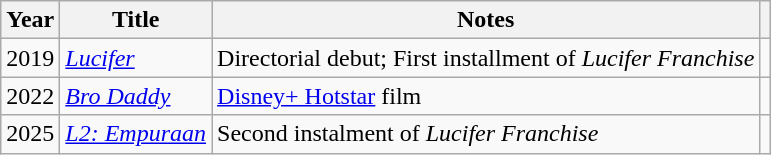<table class="wikitable sortable">
<tr>
<th scope="col">Year</th>
<th scope="col">Title</th>
<th scope="col" class="unsortable">Notes</th>
<th></th>
</tr>
<tr>
<td>2019</td>
<td><em><a href='#'>Lucifer</a></em></td>
<td>Directorial debut; First installment of <em>Lucifer Franchise</em></td>
<td></td>
</tr>
<tr>
<td>2022</td>
<td><em><a href='#'>Bro Daddy</a></em></td>
<td><a href='#'>Disney+ Hotstar</a> film</td>
<td></td>
</tr>
<tr>
<td>2025</td>
<td><em><a href='#'>L2: Empuraan</a></em></td>
<td>Second instalment of <em>Lucifer Franchise</em></td>
<td></td>
</tr>
</table>
